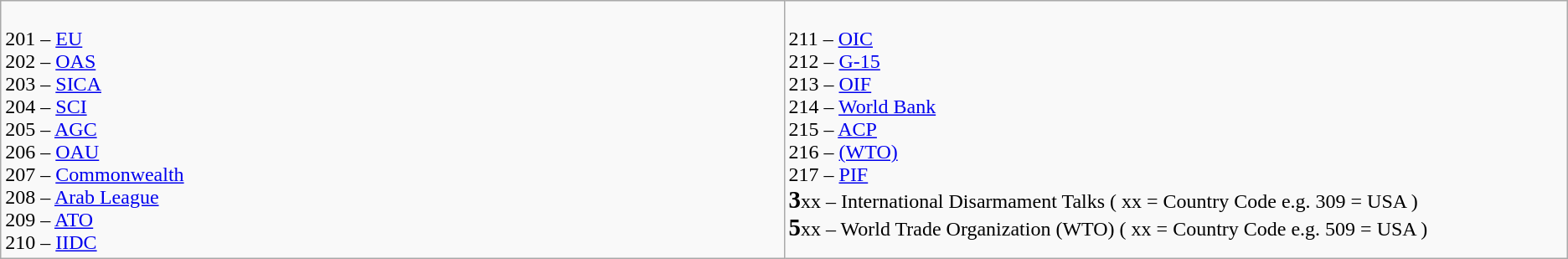<table class="wikitable">
<tr style="vertical-align:top">
<td width="15%" rowspan="2" align="left"><br>201 – <a href='#'>EU</a><br>
202 – <a href='#'>OAS</a><br>
203 – <a href='#'>SICA</a><br>
204 – <a href='#'>SCI</a><br>
205 – <a href='#'>AGC</a><br>
206 – <a href='#'>OAU</a><br>
207 – <a href='#'>Commonwealth</a><br>
208 – <a href='#'>Arab League</a><br>
209 – <a href='#'>ATO</a><br>
210 – <a href='#'>IIDC</a><br></td>
<td width="15%" rowspan="2" align="left"><br>211 – <a href='#'>OIC</a><br>
212 – <a href='#'>G-15</a><br>
213 – <a href='#'>OIF</a><br>
214 – <a href='#'>World Bank</a><br>
215 – <a href='#'>ACP</a><br>
216 – <a href='#'>(WTO)</a><br>
217 – <a href='#'>PIF</a><br><big><strong>3</strong></big>xx – International Disarmament Talks ( xx = Country Code e.g. 309 = USA )<br>
<big><strong>5</strong></big>xx – World Trade Organization (WTO) ( xx = Country Code e.g. 509 = USA )</td>
</tr>
</table>
